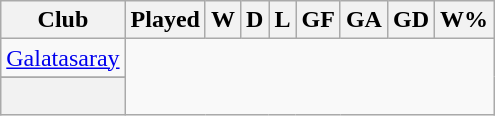<table class="wikitable sortable" style="text-align: center;">
<tr>
<th>Club</th>
<th>Played</th>
<th>W</th>
<th>D</th>
<th>L</th>
<th>GF</th>
<th>GA</th>
<th>GD</th>
<th>W%</th>
</tr>
<tr>
<td align=left><a href='#'>Galatasaray</a><br></td>
</tr>
<tr>
</tr>
<tr class="sortbottom">
<th><br></th>
</tr>
</table>
